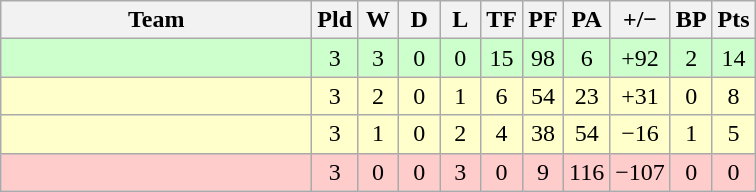<table class="wikitable" style="text-align:center">
<tr>
<th width="200">Team</th>
<th width="20">Pld</th>
<th width="20">W</th>
<th width="20">D</th>
<th width="20">L</th>
<th width="20">TF</th>
<th width="20">PF</th>
<th width="20">PA</th>
<th width="25">+/−</th>
<th width="20">BP</th>
<th width="20">Pts</th>
</tr>
<tr style="background:#cfc;">
<td align="left"></td>
<td>3</td>
<td>3</td>
<td>0</td>
<td>0</td>
<td>15</td>
<td>98</td>
<td>6</td>
<td>+92</td>
<td>2</td>
<td>14</td>
</tr>
<tr style="background:#ffc;">
<td align="left"></td>
<td>3</td>
<td>2</td>
<td>0</td>
<td>1</td>
<td>6</td>
<td>54</td>
<td>23</td>
<td>+31</td>
<td>0</td>
<td>8</td>
</tr>
<tr style="background:#ffc;">
<td align="left"></td>
<td>3</td>
<td>1</td>
<td>0</td>
<td>2</td>
<td>4</td>
<td>38</td>
<td>54</td>
<td>−16</td>
<td>1</td>
<td>5</td>
</tr>
<tr style="background:#fcc;">
<td align="left"></td>
<td>3</td>
<td>0</td>
<td>0</td>
<td>3</td>
<td>0</td>
<td>9</td>
<td>116</td>
<td>−107</td>
<td>0</td>
<td>0</td>
</tr>
</table>
